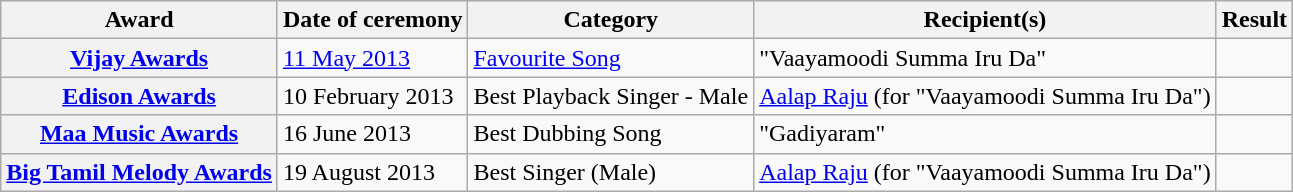<table class="wikitable plainrowheaders sortable">
<tr>
<th scope="col">Award</th>
<th scope="col">Date of ceremony</th>
<th scope="col">Category</th>
<th scope="col">Recipient(s)</th>
<th scope="col">Result</th>
</tr>
<tr>
<th scope="row"><a href='#'>Vijay Awards</a></th>
<td><a href='#'>11 May 2013</a></td>
<td><a href='#'>Favourite Song</a></td>
<td>"Vaayamoodi Summa Iru Da"</td>
<td></td>
</tr>
<tr>
<th rowspan="1" scope="row"><a href='#'>Edison Awards</a></th>
<td>10 February 2013</td>
<td>Best Playback Singer - Male</td>
<td><a href='#'>Aalap Raju</a> (for "Vaayamoodi Summa Iru Da")</td>
<td></td>
</tr>
<tr>
<th rowspan="1" scope="row"><a href='#'>Maa Music Awards</a></th>
<td>16 June 2013</td>
<td>Best Dubbing Song</td>
<td>"Gadiyaram"</td>
<td></td>
</tr>
<tr>
<th rowspan="1" scope="row"><a href='#'>Big Tamil Melody Awards</a></th>
<td>19 August 2013</td>
<td>Best Singer (Male)</td>
<td><a href='#'>Aalap Raju</a> (for "Vaayamoodi Summa Iru Da")</td>
<td></td>
</tr>
</table>
